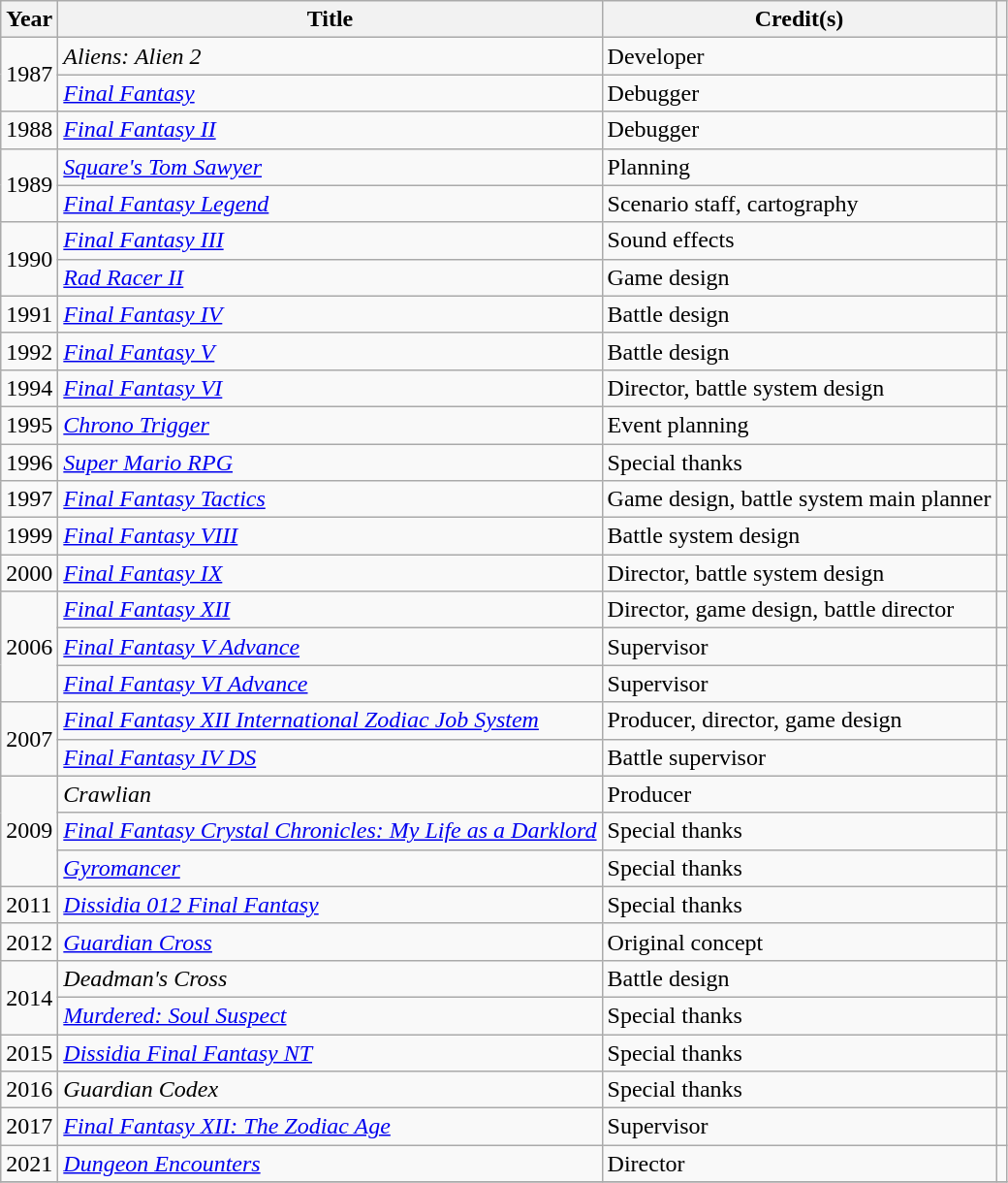<table class="wikitable sortable" width="auto">
<tr>
<th scope="col">Year</th>
<th scope="col">Title</th>
<th scope="col">Credit(s)</th>
<th scope="col"></th>
</tr>
<tr>
<td rowspan="2">1987</td>
<td><em>Aliens: Alien 2</em></td>
<td>Developer</td>
<td></td>
</tr>
<tr>
<td><em><a href='#'>Final Fantasy</a></em></td>
<td>Debugger</td>
<td></td>
</tr>
<tr>
<td>1988</td>
<td><em><a href='#'>Final Fantasy II</a></em></td>
<td>Debugger</td>
<td></td>
</tr>
<tr>
<td rowspan="2">1989</td>
<td><em><a href='#'>Square's Tom Sawyer</a></em></td>
<td>Planning</td>
<td></td>
</tr>
<tr>
<td><em><a href='#'>Final Fantasy Legend</a></em></td>
<td>Scenario staff, cartography</td>
<td></td>
</tr>
<tr>
<td rowspan="2">1990</td>
<td><em><a href='#'>Final Fantasy III</a></em></td>
<td>Sound effects</td>
<td></td>
</tr>
<tr>
<td><em><a href='#'>Rad Racer II</a></em></td>
<td>Game design</td>
<td></td>
</tr>
<tr>
<td>1991</td>
<td><em><a href='#'>Final Fantasy IV</a></em></td>
<td>Battle design</td>
<td></td>
</tr>
<tr>
<td>1992</td>
<td><em><a href='#'>Final Fantasy V</a></em></td>
<td>Battle design</td>
</tr>
<tr>
<td>1994</td>
<td><em><a href='#'>Final Fantasy VI</a></em></td>
<td>Director, battle system design</td>
<td></td>
</tr>
<tr>
<td>1995</td>
<td><em><a href='#'>Chrono Trigger</a></em></td>
<td>Event planning</td>
<td></td>
</tr>
<tr>
<td>1996</td>
<td><em><a href='#'>Super Mario RPG</a></em></td>
<td>Special thanks</td>
<td></td>
</tr>
<tr>
<td>1997</td>
<td><em><a href='#'>Final Fantasy Tactics</a></em></td>
<td>Game design, battle system main planner</td>
<td></td>
</tr>
<tr>
<td>1999</td>
<td><em><a href='#'>Final Fantasy VIII</a></em></td>
<td>Battle system design</td>
<td></td>
</tr>
<tr>
<td>2000</td>
<td><em><a href='#'>Final Fantasy IX</a></em></td>
<td>Director, battle system design</td>
<td></td>
</tr>
<tr>
<td rowspan="3">2006</td>
<td><em><a href='#'>Final Fantasy XII</a></em></td>
<td>Director, game design, battle director</td>
<td></td>
</tr>
<tr>
<td><em><a href='#'>Final Fantasy V Advance</a></em></td>
<td>Supervisor</td>
<td></td>
</tr>
<tr>
<td><em><a href='#'>Final Fantasy VI Advance</a></em></td>
<td>Supervisor</td>
<td></td>
</tr>
<tr>
<td rowspan="2">2007</td>
<td><em><a href='#'>Final Fantasy XII International Zodiac Job System</a></em></td>
<td>Producer, director, game design</td>
<td></td>
</tr>
<tr>
<td><em><a href='#'>Final Fantasy IV DS</a></em></td>
<td>Battle supervisor</td>
<td></td>
</tr>
<tr>
<td rowspan="3">2009</td>
<td><em>Crawlian</em></td>
<td>Producer</td>
<td></td>
</tr>
<tr>
<td><em><a href='#'>Final Fantasy Crystal Chronicles: My Life as a Darklord</a></em></td>
<td>Special thanks</td>
<td></td>
</tr>
<tr>
<td><em><a href='#'>Gyromancer</a></em></td>
<td>Special thanks</td>
<td></td>
</tr>
<tr>
<td>2011</td>
<td><em><a href='#'>Dissidia 012 Final Fantasy</a></em></td>
<td>Special thanks</td>
<td></td>
</tr>
<tr>
<td>2012</td>
<td><em><a href='#'>Guardian Cross</a></em></td>
<td>Original concept</td>
<td></td>
</tr>
<tr>
<td rowspan="2">2014</td>
<td><em>Deadman's Cross</em></td>
<td>Battle design</td>
<td></td>
</tr>
<tr>
<td><em><a href='#'>Murdered: Soul Suspect</a></em></td>
<td>Special thanks</td>
<td></td>
</tr>
<tr>
<td>2015</td>
<td><em><a href='#'>Dissidia Final Fantasy NT</a></em></td>
<td>Special thanks</td>
<td></td>
</tr>
<tr>
<td>2016</td>
<td><em>Guardian Codex</em></td>
<td>Special thanks</td>
<td></td>
</tr>
<tr>
<td>2017</td>
<td><em><a href='#'>Final Fantasy XII: The Zodiac Age</a></em></td>
<td>Supervisor</td>
<td></td>
</tr>
<tr>
<td>2021</td>
<td><em><a href='#'>Dungeon Encounters</a></em></td>
<td>Director</td>
<td></td>
</tr>
<tr>
</tr>
</table>
